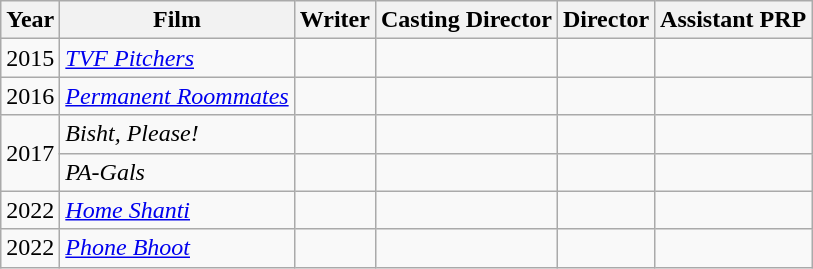<table class="wikitable">
<tr>
<th>Year</th>
<th>Film</th>
<th>Writer</th>
<th>Casting Director</th>
<th>Director</th>
<th>Assistant PRP</th>
</tr>
<tr>
<td style="text-align:center;">2015</td>
<td><em><a href='#'>TVF Pitchers</a></em></td>
<td></td>
<td></td>
<td></td>
<td></td>
</tr>
<tr>
<td style="text-align:center;">2016</td>
<td><em><a href='#'>Permanent Roommates</a></em></td>
<td></td>
<td></td>
<td></td>
<td></td>
</tr>
<tr>
<td rowspan="2" style="text-align:center;">2017</td>
<td><em>Bisht, Please!</em></td>
<td></td>
<td></td>
<td></td>
<td></td>
</tr>
<tr>
<td><em>PA-Gals</em></td>
<td></td>
<td></td>
<td></td>
<td></td>
</tr>
<tr>
<td style="text-align:center;">2022</td>
<td><em><a href='#'>Home Shanti</a></em></td>
<td></td>
<td></td>
<td></td>
<td></td>
</tr>
<tr>
<td>2022</td>
<td><em><a href='#'>Phone Bhoot</a></em></td>
<td></td>
<td></td>
<td></td>
<td></td>
</tr>
</table>
